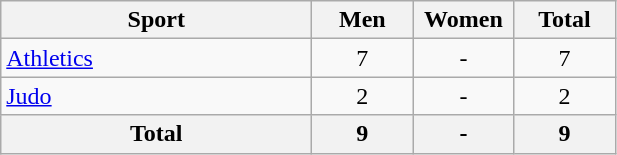<table class="wikitable" style="text-align:center;">
<tr>
<th width=200>Sport</th>
<th width=60>Men</th>
<th width=60>Women</th>
<th width=60>Total</th>
</tr>
<tr>
<td align=left><a href='#'>Athletics</a></td>
<td>7</td>
<td>-</td>
<td>7</td>
</tr>
<tr>
<td align=left><a href='#'>Judo</a></td>
<td>2</td>
<td>-</td>
<td>2</td>
</tr>
<tr>
<th>Total</th>
<th>9</th>
<th>-</th>
<th>9</th>
</tr>
</table>
